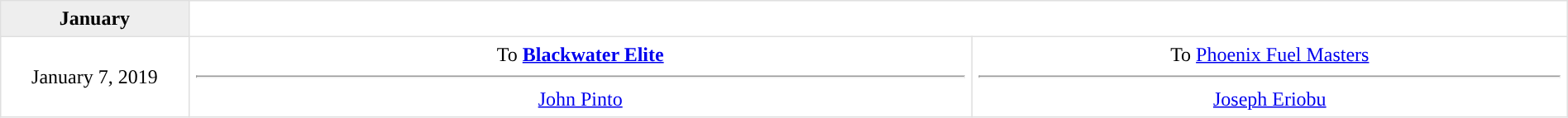<table border=1 style="border-collapse:collapse; text-align: center; width: 100%" bordercolor="#DFDFDF"  cellpadding="5">
<tr bgcolor="eeeeee">
<th>January</th>
</tr>
<tr>
<td style="width:12%" rowspan=1>January 7, 2019</td>
<td style="width:50%" valign="top">To <strong><a href='#'>Blackwater Elite</a></strong><hr><a href='#'>John Pinto</a></td>
<td style="width:50%" valign="top">To <a href='#'>Phoenix Fuel Masters</a><hr><a href='#'>Joseph Eriobu</a></td>
</tr>
</table>
